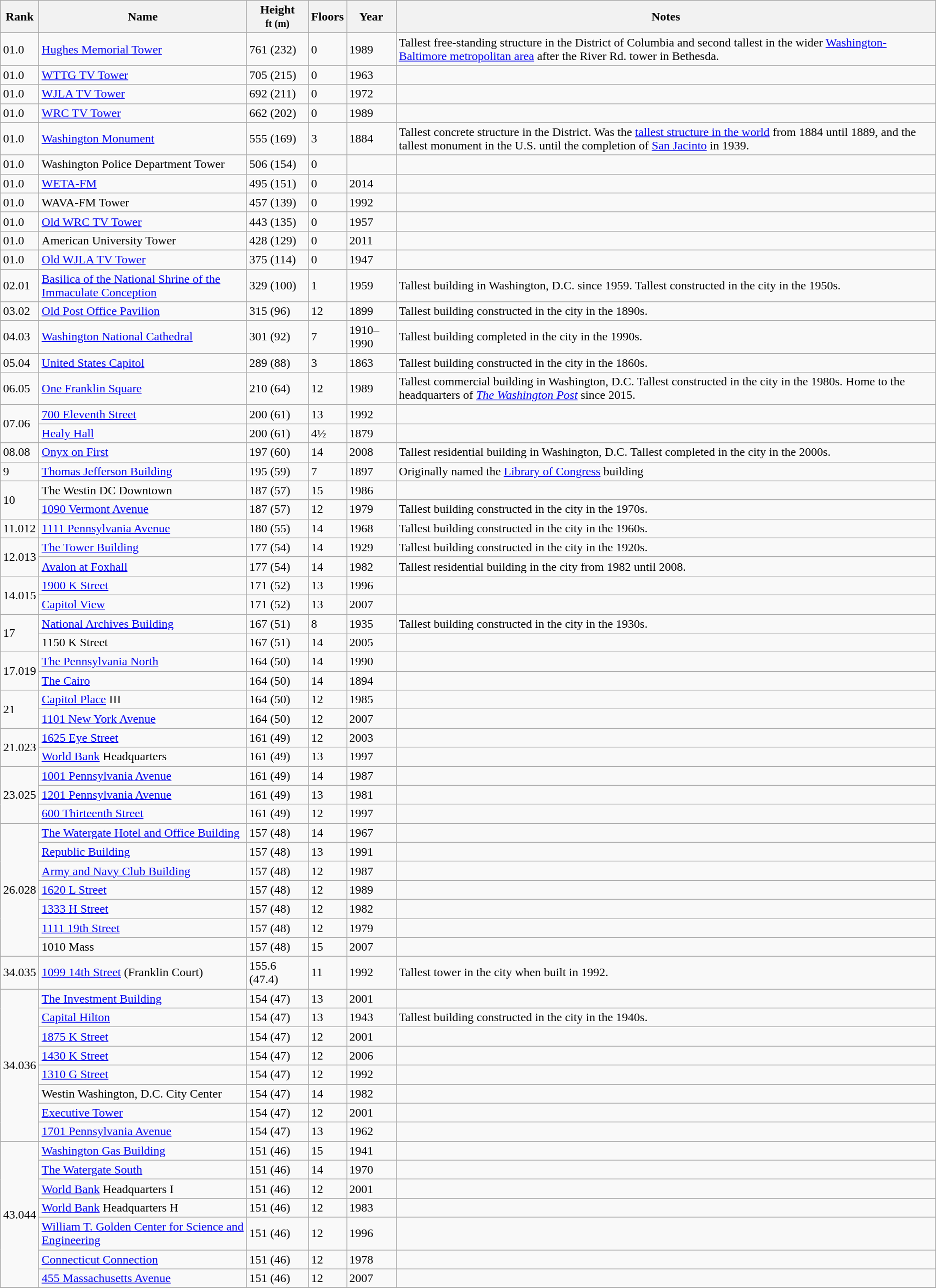<table class="wikitable sortable">
<tr>
<th>Rank</th>
<th>Name</th>
<th width="75">Height<br><small>ft (m)</small></th>
<th>Floors</th>
<th>Year</th>
<th class="unsortable">Notes</th>
</tr>
<tr>
<td><span>01.0</span></td>
<td><a href='#'>Hughes Memorial Tower</a></td>
<td>761 (232)</td>
<td>0</td>
<td>1989</td>
<td>Tallest free-standing structure in the District of Columbia and second tallest in the wider <a href='#'>Washington-Baltimore metropolitan area</a> after the River Rd. tower in Bethesda.</td>
</tr>
<tr>
<td><span>01.0</span></td>
<td><a href='#'>WTTG TV Tower</a></td>
<td>705 (215)</td>
<td>0</td>
<td>1963</td>
<td></td>
</tr>
<tr>
<td><span>01.0</span></td>
<td><a href='#'>WJLA TV Tower</a></td>
<td>692 (211)</td>
<td>0</td>
<td>1972</td>
<td></td>
</tr>
<tr>
<td><span>01.0</span></td>
<td><a href='#'>WRC TV Tower</a></td>
<td>662 (202)</td>
<td>0</td>
<td>1989</td>
<td></td>
</tr>
<tr>
<td><span>01.0</span></td>
<td><a href='#'>Washington Monument</a></td>
<td>555 (169)</td>
<td>3</td>
<td>1884</td>
<td>Tallest concrete structure in the District. Was the <a href='#'>tallest structure in the world</a> from 1884 until 1889, and the tallest monument in the U.S. until the completion of <a href='#'>San Jacinto</a> in 1939.</td>
</tr>
<tr>
<td><span>01.0</span></td>
<td>Washington Police Department Tower</td>
<td>506 (154)</td>
<td>0</td>
<td></td>
<td></td>
</tr>
<tr>
<td><span>01.0</span></td>
<td><a href='#'>WETA-FM</a></td>
<td>495 (151)</td>
<td>0</td>
<td>2014</td>
<td></td>
</tr>
<tr>
<td><span>01.0</span></td>
<td>WAVA-FM Tower</td>
<td>457 (139)</td>
<td>0</td>
<td>1992</td>
<td></td>
</tr>
<tr>
<td><span>01.0</span></td>
<td><a href='#'>Old WRC TV Tower</a></td>
<td>443 (135)</td>
<td>0</td>
<td>1957</td>
<td></td>
</tr>
<tr>
<td><span>01.0</span></td>
<td>American University Tower</td>
<td>428 (129)</td>
<td>0</td>
<td>2011</td>
<td></td>
</tr>
<tr>
<td><span>01.0</span></td>
<td><a href='#'>Old WJLA TV Tower</a></td>
<td>375 (114)</td>
<td>0</td>
<td>1947</td>
<td></td>
</tr>
<tr>
<td><span>02.0</span>1</td>
<td><a href='#'>Basilica of the National Shrine of the Immaculate Conception</a></td>
<td>329 (100)</td>
<td>1</td>
<td>1959</td>
<td>Tallest building in Washington, D.C. since 1959. Tallest constructed in the city in the 1950s.</td>
</tr>
<tr>
<td><span>03.0</span>2</td>
<td><a href='#'>Old Post Office Pavilion</a></td>
<td>315 (96)</td>
<td>12</td>
<td>1899</td>
<td>Tallest building constructed in the city in the 1890s.</td>
</tr>
<tr>
<td><span>04.0</span>3</td>
<td><a href='#'>Washington National Cathedral</a></td>
<td>301 (92)</td>
<td>7</td>
<td>1910–1990</td>
<td>Tallest building completed in the city in the 1990s.</td>
</tr>
<tr>
<td><span>05.0</span>4</td>
<td><a href='#'>United States Capitol</a></td>
<td>289 (88)</td>
<td>3</td>
<td>1863</td>
<td>Tallest building constructed in the city in the 1860s.</td>
</tr>
<tr>
<td><span>06.0</span>5</td>
<td><a href='#'>One Franklin Square</a></td>
<td>210 (64)</td>
<td>12</td>
<td>1989</td>
<td>Tallest commercial building in Washington, D.C. Tallest constructed in the city in the 1980s. Home to the headquarters of <em><a href='#'>The Washington Post</a></em> since 2015.</td>
</tr>
<tr>
<td rowspan=2><span>07.0</span>6</td>
<td><a href='#'>700 Eleventh Street</a></td>
<td>200 (61)</td>
<td>13</td>
<td>1992</td>
<td></td>
</tr>
<tr>
<td><a href='#'>Healy Hall</a></td>
<td>200 (61)</td>
<td>4½</td>
<td>1879</td>
<td></td>
</tr>
<tr>
<td><span>08.0</span>8</td>
<td><a href='#'>Onyx on First</a></td>
<td>197 (60)</td>
<td>14</td>
<td>2008</td>
<td>Tallest residential building in Washington, D.C. Tallest completed in the city in the 2000s.</td>
</tr>
<tr>
<td>9</td>
<td><a href='#'>Thomas Jefferson Building</a></td>
<td>195 (59)</td>
<td>7</td>
<td>1897</td>
<td> Originally named the <a href='#'>Library of Congress</a> building</td>
</tr>
<tr>
<td rowspan=2>10</td>
<td>The Westin DC Downtown</td>
<td>187 (57)</td>
<td>15</td>
<td>1986</td>
<td></td>
</tr>
<tr>
<td><a href='#'>1090 Vermont Avenue</a></td>
<td>187 (57)</td>
<td>12</td>
<td>1979</td>
<td>Tallest building constructed in the city in the 1970s.</td>
</tr>
<tr>
<td><span>11.0</span>12</td>
<td><a href='#'>1111 Pennsylvania Avenue</a></td>
<td>180 (55)</td>
<td>14</td>
<td>1968</td>
<td>Tallest building constructed in the city in the 1960s.</td>
</tr>
<tr>
<td rowspan=2><span>12.0</span>13</td>
<td><a href='#'>The Tower Building</a></td>
<td>177 (54)</td>
<td>14</td>
<td>1929</td>
<td>Tallest building constructed in the city in the 1920s.</td>
</tr>
<tr>
<td><a href='#'>Avalon at Foxhall</a></td>
<td>177 (54)</td>
<td>14</td>
<td>1982</td>
<td>Tallest residential building in the city from 1982 until 2008.</td>
</tr>
<tr>
<td rowspan=2><span>14.0</span>15</td>
<td><a href='#'>1900 K Street</a></td>
<td>171 (52)</td>
<td>13</td>
<td>1996</td>
<td></td>
</tr>
<tr>
<td><a href='#'>Capitol View</a></td>
<td>171 (52)</td>
<td>13</td>
<td>2007</td>
<td></td>
</tr>
<tr>
<td rowspan=2>17</td>
<td><a href='#'>National Archives Building</a></td>
<td>167 (51)</td>
<td>8</td>
<td>1935</td>
<td>Tallest building constructed in the city in the 1930s.</td>
</tr>
<tr>
<td>1150 K Street</td>
<td>167 (51)</td>
<td>14</td>
<td>2005</td>
<td></td>
</tr>
<tr>
<td rowspan=2><span>17.0</span>19</td>
<td><a href='#'>The Pennsylvania North</a></td>
<td>164 (50)</td>
<td>14</td>
<td>1990</td>
<td></td>
</tr>
<tr>
<td><a href='#'>The Cairo</a></td>
<td>164 (50)</td>
<td>14</td>
<td>1894</td>
<td></td>
</tr>
<tr>
<td rowspan=2>21</td>
<td><a href='#'>Capitol Place</a> III</td>
<td>164 (50)</td>
<td>12</td>
<td>1985</td>
<td></td>
</tr>
<tr>
<td><a href='#'>1101 New York Avenue</a></td>
<td>164 (50)</td>
<td>12</td>
<td>2007</td>
<td></td>
</tr>
<tr>
<td rowspan=2><span>21.0</span>23</td>
<td><a href='#'>1625 Eye Street</a></td>
<td>161 (49)</td>
<td>12</td>
<td>2003</td>
<td></td>
</tr>
<tr>
<td><a href='#'>World Bank</a> Headquarters</td>
<td>161 (49)</td>
<td>13</td>
<td>1997</td>
<td></td>
</tr>
<tr>
<td rowspan=3><span>23.0</span>25</td>
<td><a href='#'>1001 Pennsylvania Avenue</a></td>
<td>161 (49)</td>
<td>14</td>
<td>1987</td>
<td></td>
</tr>
<tr>
<td><a href='#'>1201 Pennsylvania Avenue</a></td>
<td>161 (49)</td>
<td>13</td>
<td>1981</td>
<td></td>
</tr>
<tr>
<td><a href='#'>600 Thirteenth Street</a></td>
<td>161 (49)</td>
<td>12</td>
<td>1997</td>
<td></td>
</tr>
<tr>
<td rowspan=7><span>26.0</span>28</td>
<td><a href='#'>The Watergate Hotel and Office Building</a></td>
<td>157 (48)</td>
<td>14</td>
<td>1967</td>
<td></td>
</tr>
<tr>
<td><a href='#'>Republic Building</a></td>
<td>157 (48)</td>
<td>13</td>
<td>1991</td>
<td></td>
</tr>
<tr>
<td><a href='#'>Army and Navy Club Building</a></td>
<td>157 (48)</td>
<td>12</td>
<td>1987</td>
<td></td>
</tr>
<tr>
<td><a href='#'>1620 L Street</a></td>
<td>157 (48)</td>
<td>12</td>
<td>1989</td>
<td></td>
</tr>
<tr>
<td><a href='#'>1333 H Street</a></td>
<td>157 (48)</td>
<td>12</td>
<td>1982</td>
<td></td>
</tr>
<tr>
<td><a href='#'>1111 19th Street</a></td>
<td>157 (48)</td>
<td>12</td>
<td>1979</td>
<td></td>
</tr>
<tr>
<td>1010 Mass</td>
<td>157 (48)</td>
<td>15</td>
<td>2007</td>
<td></td>
</tr>
<tr>
<td><span>34.0</span>35</td>
<td><a href='#'>1099 14th Street</a> (Franklin Court)</td>
<td>155.6 (47.4)</td>
<td>11</td>
<td>1992</td>
<td>Tallest tower in the city when built in 1992.</td>
</tr>
<tr>
<td rowspan=8><span>34.0</span>36</td>
<td><a href='#'>The Investment Building</a></td>
<td>154 (47)</td>
<td>13</td>
<td>2001</td>
<td></td>
</tr>
<tr>
<td><a href='#'>Capital Hilton</a></td>
<td>154 (47)</td>
<td>13</td>
<td>1943</td>
<td>Tallest building constructed in the city in the 1940s.</td>
</tr>
<tr>
<td><a href='#'>1875 K Street</a></td>
<td>154 (47)</td>
<td>12</td>
<td>2001</td>
<td></td>
</tr>
<tr>
<td><a href='#'>1430 K Street</a></td>
<td>154 (47)</td>
<td>12</td>
<td>2006</td>
<td></td>
</tr>
<tr>
<td><a href='#'>1310 G Street</a></td>
<td>154 (47)</td>
<td>12</td>
<td>1992</td>
<td></td>
</tr>
<tr>
<td>Westin Washington, D.C. City Center</td>
<td>154 (47)</td>
<td>14</td>
<td>1982</td>
<td></td>
</tr>
<tr>
<td><a href='#'>Executive Tower</a></td>
<td>154 (47)</td>
<td>12</td>
<td>2001</td>
<td></td>
</tr>
<tr>
<td><a href='#'>1701 Pennsylvania Avenue</a></td>
<td>154 (47)</td>
<td>13</td>
<td>1962</td>
<td></td>
</tr>
<tr>
<td rowspan=7><span>43.0</span>44</td>
<td><a href='#'>Washington Gas Building</a></td>
<td>151 (46)</td>
<td>15</td>
<td>1941</td>
<td></td>
</tr>
<tr>
<td><a href='#'>The Watergate South</a></td>
<td>151 (46)</td>
<td>14</td>
<td>1970</td>
<td></td>
</tr>
<tr>
<td><a href='#'>World Bank</a> Headquarters I</td>
<td>151 (46)</td>
<td>12</td>
<td>2001</td>
<td></td>
</tr>
<tr>
<td><a href='#'>World Bank</a> Headquarters H</td>
<td>151 (46)</td>
<td>12</td>
<td>1983</td>
<td></td>
</tr>
<tr>
<td><a href='#'>William T. Golden Center for Science and Engineering</a></td>
<td>151 (46)</td>
<td>12</td>
<td>1996</td>
<td></td>
</tr>
<tr>
<td><a href='#'>Connecticut Connection</a></td>
<td>151 (46)</td>
<td>12</td>
<td>1978</td>
<td></td>
</tr>
<tr>
<td><a href='#'>455 Massachusetts Avenue</a></td>
<td>151 (46)</td>
<td>12</td>
<td>2007</td>
<td></td>
</tr>
<tr>
</tr>
</table>
